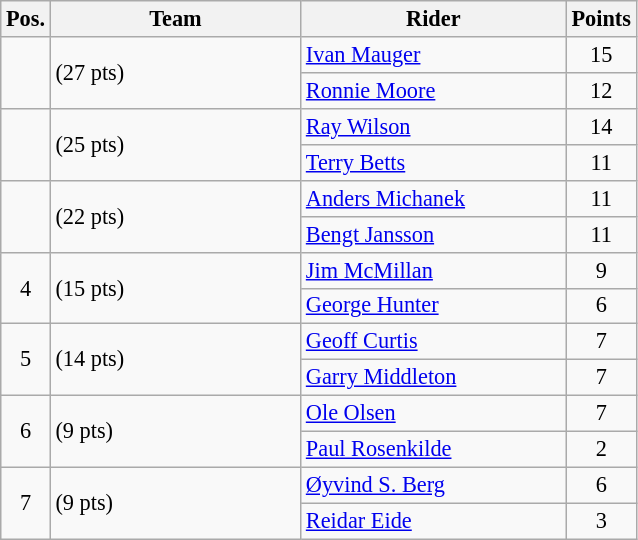<table class=wikitable style="font-size:93%;">
<tr>
<th width=25px>Pos.</th>
<th width=160px>Team</th>
<th width=170px>Rider</th>
<th width=40px>Points</th>
</tr>
<tr align=center >
<td rowspan=2 ></td>
<td rowspan=2 align=left> (27 pts)</td>
<td align=left><a href='#'>Ivan Mauger</a></td>
<td>15</td>
</tr>
<tr align=center >
<td align=left><a href='#'>Ronnie Moore</a></td>
<td>12</td>
</tr>
<tr align=center >
<td rowspan=2 ></td>
<td rowspan=2 align=left> (25 pts)</td>
<td align=left><a href='#'>Ray Wilson</a></td>
<td>14</td>
</tr>
<tr align=center >
<td align=left><a href='#'>Terry Betts</a></td>
<td>11</td>
</tr>
<tr align=center >
<td rowspan=2 ></td>
<td rowspan=2 align=left> (22 pts)</td>
<td align=left><a href='#'>Anders Michanek</a></td>
<td>11</td>
</tr>
<tr align=center >
<td align=left><a href='#'>Bengt Jansson</a></td>
<td>11</td>
</tr>
<tr align=center>
<td rowspan=2>4</td>
<td rowspan=2 align=left> (15 pts)</td>
<td align=left><a href='#'>Jim McMillan</a></td>
<td>9</td>
</tr>
<tr align=center>
<td align=left><a href='#'>George Hunter</a></td>
<td>6</td>
</tr>
<tr align=center>
<td rowspan=2>5</td>
<td rowspan=2 align=left> (14 pts)</td>
<td align=left><a href='#'>Geoff Curtis</a></td>
<td>7</td>
</tr>
<tr align=center>
<td align=left><a href='#'>Garry Middleton</a></td>
<td>7</td>
</tr>
<tr align=center>
<td rowspan=2>6</td>
<td rowspan=2 align=left> (9 pts)</td>
<td align=left><a href='#'>Ole Olsen</a></td>
<td>7</td>
</tr>
<tr align=center>
<td align=left><a href='#'>Paul Rosenkilde</a></td>
<td>2</td>
</tr>
<tr align=center>
<td rowspan=2>7</td>
<td rowspan=2 align=left> (9 pts)</td>
<td align=left><a href='#'>Øyvind S. Berg</a></td>
<td>6</td>
</tr>
<tr align=center>
<td align=left><a href='#'>Reidar Eide</a></td>
<td>3</td>
</tr>
</table>
